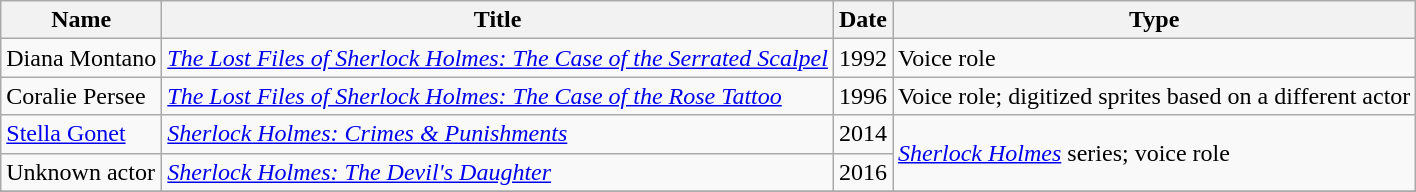<table class="wikitable sortable">
<tr>
<th>Name</th>
<th>Title</th>
<th>Date</th>
<th>Type</th>
</tr>
<tr>
<td>Diana Montano</td>
<td><em><a href='#'>The Lost Files of Sherlock Holmes: The Case of the Serrated Scalpel</a></em></td>
<td>1992</td>
<td>Voice role</td>
</tr>
<tr>
<td>Coralie Persee</td>
<td><em><a href='#'>The Lost Files of Sherlock Holmes: The Case of the Rose Tattoo</a></em></td>
<td>1996</td>
<td>Voice role; digitized sprites based on a different actor</td>
</tr>
<tr>
<td><a href='#'>Stella Gonet</a></td>
<td><em><a href='#'>Sherlock Holmes: Crimes & Punishments</a></em></td>
<td>2014</td>
<td rowspan="2"><a href='#'><em>Sherlock Holmes</em></a> series; voice role</td>
</tr>
<tr>
<td>Unknown actor</td>
<td><em><a href='#'>Sherlock Holmes: The Devil's Daughter</a></em></td>
<td>2016</td>
</tr>
<tr>
</tr>
</table>
